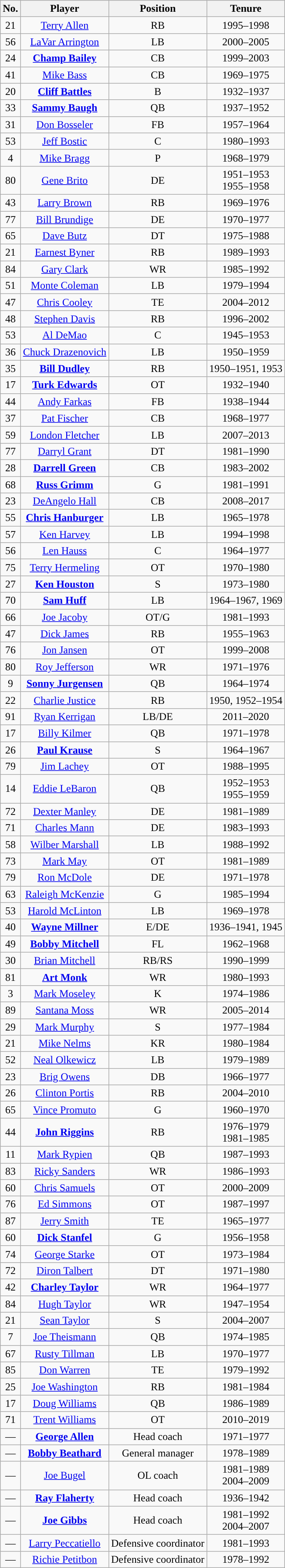<table class="wikitable" style="text-align:center">
<tr>
<th>No.</th>
<th>Player</th>
<th>Position</th>
<th>Tenure</th>
</tr>
<tr>
<td>21</td>
<td><a href='#'>Terry Allen</a></td>
<td>RB</td>
<td>1995–1998</td>
</tr>
<tr>
<td>56</td>
<td><a href='#'>LaVar Arrington</a></td>
<td>LB</td>
<td>2000–2005</td>
</tr>
<tr>
<td>24</td>
<td><strong><a href='#'>Champ Bailey</a></strong></td>
<td>CB</td>
<td>1999–2003</td>
</tr>
<tr>
<td>41</td>
<td><a href='#'>Mike Bass</a></td>
<td>CB</td>
<td>1969–1975</td>
</tr>
<tr>
<td>20</td>
<td><strong><a href='#'>Cliff Battles</a></strong></td>
<td>B</td>
<td>1932–1937</td>
</tr>
<tr>
<td>33</td>
<td><strong><a href='#'>Sammy Baugh</a></strong></td>
<td>QB</td>
<td>1937–1952</td>
</tr>
<tr>
<td>31</td>
<td><a href='#'>Don Bosseler</a></td>
<td>FB</td>
<td>1957–1964</td>
</tr>
<tr>
<td>53</td>
<td><a href='#'>Jeff Bostic</a></td>
<td>C</td>
<td>1980–1993</td>
</tr>
<tr>
<td>4</td>
<td><a href='#'>Mike Bragg</a></td>
<td>P</td>
<td>1968–1979</td>
</tr>
<tr>
<td>80</td>
<td><a href='#'>Gene Brito</a></td>
<td>DE</td>
<td>1951–1953<br>1955–1958</td>
</tr>
<tr>
<td>43</td>
<td><a href='#'>Larry Brown</a></td>
<td>RB</td>
<td>1969–1976</td>
</tr>
<tr>
<td>77</td>
<td><a href='#'>Bill Brundige</a></td>
<td>DE</td>
<td>1970–1977</td>
</tr>
<tr>
<td>65</td>
<td><a href='#'>Dave Butz</a></td>
<td>DT</td>
<td>1975–1988</td>
</tr>
<tr>
<td>21</td>
<td><a href='#'>Earnest Byner</a></td>
<td>RB</td>
<td>1989–1993</td>
</tr>
<tr>
<td>84</td>
<td><a href='#'>Gary Clark</a></td>
<td>WR</td>
<td>1985–1992</td>
</tr>
<tr>
<td>51</td>
<td><a href='#'>Monte Coleman</a></td>
<td>LB</td>
<td>1979–1994</td>
</tr>
<tr>
<td>47</td>
<td><a href='#'>Chris Cooley</a></td>
<td>TE</td>
<td>2004–2012</td>
</tr>
<tr>
<td>48</td>
<td><a href='#'>Stephen Davis</a></td>
<td>RB</td>
<td>1996–2002</td>
</tr>
<tr>
<td>53</td>
<td><a href='#'>Al DeMao</a></td>
<td>C</td>
<td>1945–1953</td>
</tr>
<tr>
<td>36</td>
<td><a href='#'>Chuck Drazenovich</a></td>
<td>LB</td>
<td>1950–1959</td>
</tr>
<tr>
<td>35</td>
<td><strong><a href='#'>Bill Dudley</a></strong></td>
<td>RB</td>
<td>1950–1951, 1953</td>
</tr>
<tr>
<td>17</td>
<td><strong><a href='#'>Turk Edwards</a></strong></td>
<td>OT</td>
<td>1932–1940</td>
</tr>
<tr>
<td>44</td>
<td><a href='#'>Andy Farkas</a></td>
<td>FB</td>
<td>1938–1944</td>
</tr>
<tr>
<td>37</td>
<td><a href='#'>Pat Fischer</a></td>
<td>CB</td>
<td>1968–1977</td>
</tr>
<tr>
<td>59</td>
<td><a href='#'>London Fletcher</a></td>
<td>LB</td>
<td>2007–2013</td>
</tr>
<tr>
<td>77</td>
<td><a href='#'>Darryl Grant</a></td>
<td>DT</td>
<td>1981–1990</td>
</tr>
<tr>
<td>28</td>
<td><strong><a href='#'>Darrell Green</a></strong></td>
<td>CB</td>
<td>1983–2002</td>
</tr>
<tr>
<td>68</td>
<td><strong><a href='#'>Russ Grimm</a></strong></td>
<td>G</td>
<td>1981–1991</td>
</tr>
<tr>
<td>23</td>
<td><a href='#'>DeAngelo Hall</a></td>
<td>CB</td>
<td>2008–2017</td>
</tr>
<tr>
<td>55</td>
<td><strong><a href='#'>Chris Hanburger</a></strong></td>
<td>LB</td>
<td>1965–1978</td>
</tr>
<tr>
<td>57</td>
<td><a href='#'>Ken Harvey</a></td>
<td>LB</td>
<td>1994–1998</td>
</tr>
<tr>
<td>56</td>
<td><a href='#'>Len Hauss</a></td>
<td>C</td>
<td>1964–1977</td>
</tr>
<tr>
<td>75</td>
<td><a href='#'>Terry Hermeling</a></td>
<td>OT</td>
<td>1970–1980</td>
</tr>
<tr>
<td>27</td>
<td><strong><a href='#'>Ken Houston</a></strong></td>
<td>S</td>
<td>1973–1980</td>
</tr>
<tr>
<td>70</td>
<td><strong><a href='#'>Sam Huff</a></strong></td>
<td>LB</td>
<td>1964–1967, 1969</td>
</tr>
<tr>
<td>66</td>
<td><a href='#'>Joe Jacoby</a></td>
<td>OT/G</td>
<td>1981–1993</td>
</tr>
<tr>
<td>47</td>
<td><a href='#'>Dick James</a></td>
<td>RB</td>
<td>1955–1963</td>
</tr>
<tr>
<td>76</td>
<td><a href='#'>Jon Jansen</a></td>
<td>OT</td>
<td>1999–2008</td>
</tr>
<tr>
<td>80</td>
<td><a href='#'>Roy Jefferson</a></td>
<td>WR</td>
<td>1971–1976</td>
</tr>
<tr>
<td>9</td>
<td><strong><a href='#'>Sonny Jurgensen</a></strong></td>
<td>QB</td>
<td>1964–1974</td>
</tr>
<tr>
<td>22</td>
<td><a href='#'>Charlie Justice</a></td>
<td>RB</td>
<td>1950, 1952–1954</td>
</tr>
<tr>
<td>91</td>
<td><a href='#'>Ryan Kerrigan</a></td>
<td>LB/DE</td>
<td>2011–2020</td>
</tr>
<tr>
<td>17</td>
<td><a href='#'>Billy Kilmer</a></td>
<td>QB</td>
<td>1971–1978</td>
</tr>
<tr>
<td>26</td>
<td><strong><a href='#'>Paul Krause</a></strong></td>
<td>S</td>
<td>1964–1967</td>
</tr>
<tr>
<td>79</td>
<td><a href='#'>Jim Lachey</a></td>
<td>OT</td>
<td>1988–1995</td>
</tr>
<tr>
<td>14</td>
<td><a href='#'>Eddie LeBaron</a></td>
<td>QB</td>
<td>1952–1953<br>1955–1959</td>
</tr>
<tr>
<td>72</td>
<td><a href='#'>Dexter Manley</a></td>
<td>DE</td>
<td>1981–1989</td>
</tr>
<tr>
<td>71</td>
<td><a href='#'>Charles Mann</a></td>
<td>DE</td>
<td>1983–1993</td>
</tr>
<tr>
<td>58</td>
<td><a href='#'>Wilber Marshall</a></td>
<td>LB</td>
<td>1988–1992</td>
</tr>
<tr>
<td>73</td>
<td><a href='#'>Mark May</a></td>
<td>OT</td>
<td>1981–1989</td>
</tr>
<tr>
<td>79</td>
<td><a href='#'>Ron McDole</a></td>
<td>DE</td>
<td>1971–1978</td>
</tr>
<tr>
<td>63</td>
<td><a href='#'>Raleigh McKenzie</a></td>
<td>G</td>
<td>1985–1994</td>
</tr>
<tr>
<td>53</td>
<td><a href='#'>Harold McLinton</a></td>
<td>LB</td>
<td>1969–1978</td>
</tr>
<tr>
<td>40</td>
<td><strong><a href='#'>Wayne Millner</a></strong></td>
<td>E/DE</td>
<td>1936–1941, 1945</td>
</tr>
<tr>
<td>49</td>
<td><strong><a href='#'>Bobby Mitchell</a></strong></td>
<td>FL</td>
<td>1962–1968</td>
</tr>
<tr>
<td>30</td>
<td><a href='#'>Brian Mitchell</a></td>
<td>RB/RS</td>
<td>1990–1999</td>
</tr>
<tr>
<td>81</td>
<td><strong><a href='#'>Art Monk</a></strong></td>
<td>WR</td>
<td>1980–1993</td>
</tr>
<tr>
<td>3</td>
<td><a href='#'>Mark Moseley</a></td>
<td>K</td>
<td>1974–1986</td>
</tr>
<tr>
<td>89</td>
<td><a href='#'>Santana Moss</a></td>
<td>WR</td>
<td>2005–2014</td>
</tr>
<tr>
<td>29</td>
<td><a href='#'>Mark Murphy</a></td>
<td>S</td>
<td>1977–1984</td>
</tr>
<tr>
<td>21</td>
<td><a href='#'>Mike Nelms</a></td>
<td>KR</td>
<td>1980–1984</td>
</tr>
<tr>
<td>52</td>
<td><a href='#'>Neal Olkewicz</a></td>
<td>LB</td>
<td>1979–1989</td>
</tr>
<tr>
<td>23</td>
<td><a href='#'>Brig Owens</a></td>
<td>DB</td>
<td>1966–1977</td>
</tr>
<tr>
<td>26</td>
<td><a href='#'>Clinton Portis</a></td>
<td>RB</td>
<td>2004–2010</td>
</tr>
<tr>
<td>65</td>
<td><a href='#'>Vince Promuto</a></td>
<td>G</td>
<td>1960–1970</td>
</tr>
<tr>
<td>44</td>
<td><strong><a href='#'>John Riggins</a></strong></td>
<td>RB</td>
<td>1976–1979<br>1981–1985</td>
</tr>
<tr>
<td>11</td>
<td><a href='#'>Mark Rypien</a></td>
<td>QB</td>
<td>1987–1993</td>
</tr>
<tr>
<td>83</td>
<td><a href='#'>Ricky Sanders</a></td>
<td>WR</td>
<td>1986–1993</td>
</tr>
<tr>
<td>60</td>
<td><a href='#'>Chris Samuels</a></td>
<td>OT</td>
<td>2000–2009</td>
</tr>
<tr>
<td>76</td>
<td><a href='#'>Ed Simmons</a></td>
<td>OT</td>
<td>1987–1997</td>
</tr>
<tr>
<td>87</td>
<td><a href='#'>Jerry Smith</a></td>
<td>TE</td>
<td>1965–1977</td>
</tr>
<tr>
<td>60</td>
<td><strong><a href='#'>Dick Stanfel</a></strong></td>
<td>G</td>
<td>1956–1958</td>
</tr>
<tr>
<td>74</td>
<td><a href='#'>George Starke</a></td>
<td>OT</td>
<td>1973–1984</td>
</tr>
<tr>
<td>72</td>
<td><a href='#'>Diron Talbert</a></td>
<td>DT</td>
<td>1971–1980</td>
</tr>
<tr>
<td>42</td>
<td><strong><a href='#'>Charley Taylor</a></strong></td>
<td>WR</td>
<td>1964–1977</td>
</tr>
<tr>
<td>84</td>
<td><a href='#'>Hugh Taylor</a></td>
<td>WR</td>
<td>1947–1954</td>
</tr>
<tr>
<td>21</td>
<td><a href='#'>Sean Taylor</a></td>
<td>S</td>
<td>2004–2007</td>
</tr>
<tr>
<td>7</td>
<td><a href='#'>Joe Theismann</a></td>
<td>QB</td>
<td>1974–1985</td>
</tr>
<tr>
<td>67</td>
<td><a href='#'>Rusty Tillman</a></td>
<td>LB</td>
<td>1970–1977</td>
</tr>
<tr>
<td>85</td>
<td><a href='#'>Don Warren</a></td>
<td>TE</td>
<td>1979–1992</td>
</tr>
<tr>
<td>25</td>
<td><a href='#'>Joe Washington</a></td>
<td>RB</td>
<td>1981–1984</td>
</tr>
<tr>
<td>17</td>
<td><a href='#'>Doug Williams</a></td>
<td>QB</td>
<td>1986–1989</td>
</tr>
<tr>
<td>71</td>
<td><a href='#'>Trent Williams</a></td>
<td>OT</td>
<td>2010–2019</td>
</tr>
<tr>
<td>—</td>
<td><strong><a href='#'>George Allen</a></strong></td>
<td>Head coach</td>
<td>1971–1977</td>
</tr>
<tr>
<td>—</td>
<td><strong><a href='#'>Bobby Beathard</a></strong></td>
<td>General manager</td>
<td>1978–1989</td>
</tr>
<tr>
<td>—</td>
<td><a href='#'>Joe Bugel</a></td>
<td>OL coach</td>
<td>1981–1989<br>2004–2009</td>
</tr>
<tr>
<td>—</td>
<td><strong><a href='#'>Ray Flaherty</a></strong></td>
<td>Head coach</td>
<td>1936–1942</td>
</tr>
<tr>
<td>—</td>
<td><strong><a href='#'>Joe Gibbs</a></strong></td>
<td>Head coach</td>
<td>1981–1992<br>2004–2007</td>
</tr>
<tr>
<td>—</td>
<td><a href='#'>Larry Peccatiello</a></td>
<td>Defensive coordinator</td>
<td>1981–1993</td>
</tr>
<tr>
<td>—</td>
<td><a href='#'>Richie Petitbon</a></td>
<td>Defensive coordinator</td>
<td>1978–1992</td>
</tr>
</table>
